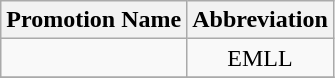<table class="wikitable">
<tr>
<th>Promotion Name</th>
<th>Abbreviation</th>
</tr>
<tr>
<td></td>
<td align=center>EMLL</td>
</tr>
<tr>
</tr>
</table>
